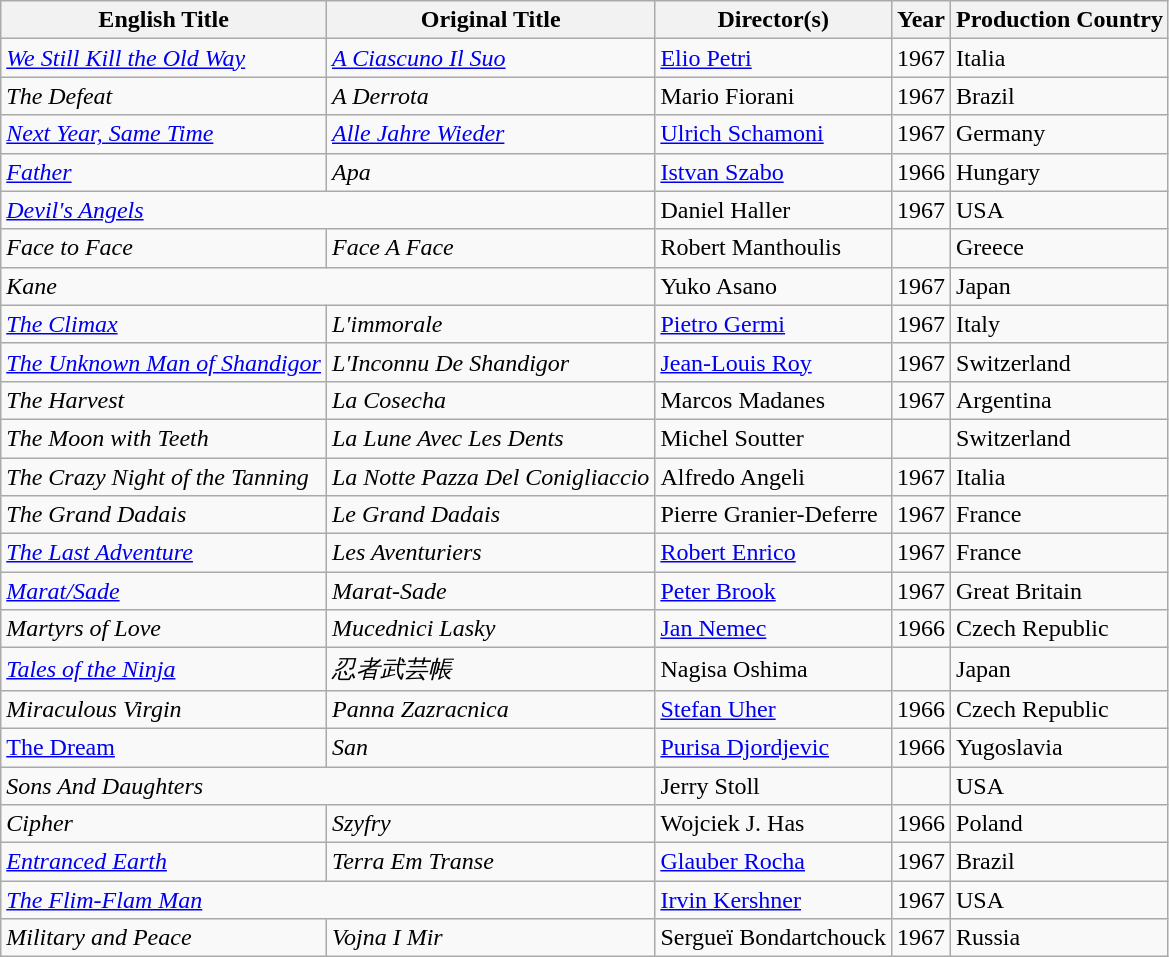<table class="wikitable sortable">
<tr>
<th>English Title</th>
<th>Original Title</th>
<th>Director(s)</th>
<th>Year</th>
<th>Production Country</th>
</tr>
<tr>
<td><em><a href='#'>We Still Kill the Old Way</a></em></td>
<td><em><a href='#'>A Ciascuno Il Suo</a></em></td>
<td><a href='#'>Elio Petri</a></td>
<td>1967</td>
<td>Italia</td>
</tr>
<tr>
<td><em>The Defeat</em></td>
<td><em>A Derrota</em></td>
<td>Mario Fiorani</td>
<td>1967</td>
<td>Brazil</td>
</tr>
<tr>
<td><em><a href='#'>Next Year, Same Time</a></em></td>
<td><em><a href='#'>Alle Jahre Wieder</a></em></td>
<td><a href='#'>Ulrich Schamoni</a></td>
<td>1967</td>
<td>Germany</td>
</tr>
<tr>
<td><em><a href='#'>Father</a></em></td>
<td><em>Apa</em></td>
<td><a href='#'>Istvan Szabo</a></td>
<td>1966</td>
<td>Hungary</td>
</tr>
<tr>
<td colspan="2"><em><a href='#'>Devil's Angels</a></em></td>
<td>Daniel Haller</td>
<td>1967</td>
<td>USA</td>
</tr>
<tr>
<td><em>Face to Face</em></td>
<td><em>Face A Face</em></td>
<td>Robert Manthoulis</td>
<td></td>
<td>Greece</td>
</tr>
<tr>
<td colspan="2"><em>Kane</em></td>
<td>Yuko Asano</td>
<td>1967</td>
<td>Japan</td>
</tr>
<tr>
<td><em><a href='#'>The Climax</a></em></td>
<td><em>L'immorale</em></td>
<td><a href='#'>Pietro Germi</a></td>
<td>1967</td>
<td>Italy</td>
</tr>
<tr>
<td><em><a href='#'>The Unknown Man of Shandigor</a></em></td>
<td><em>L'Inconnu De Shandigor</em></td>
<td><a href='#'>Jean-Louis Roy</a></td>
<td>1967</td>
<td>Switzerland</td>
</tr>
<tr>
<td><em>The Harvest</em></td>
<td><em>La Cosecha</em></td>
<td>Marcos Madanes</td>
<td>1967</td>
<td>Argentina</td>
</tr>
<tr>
<td><em>The Moon with Teeth</em></td>
<td><em>La Lune Avec Les Dents</em></td>
<td>Michel Soutter</td>
<td></td>
<td>Switzerland</td>
</tr>
<tr>
<td><em>The Crazy Night of the Tanning</em></td>
<td><em>La Notte Pazza Del Conigliaccio</em></td>
<td>Alfredo Angeli</td>
<td>1967</td>
<td>Italia</td>
</tr>
<tr>
<td><em>The Grand Dadais</em></td>
<td><em>Le Grand Dadais</em></td>
<td>Pierre Granier-Deferre</td>
<td>1967</td>
<td>France</td>
</tr>
<tr>
<td><em><a href='#'>The Last Adventure</a></em></td>
<td><em>Les Aventuriers</em></td>
<td><a href='#'>Robert Enrico</a></td>
<td>1967</td>
<td>France</td>
</tr>
<tr>
<td><a href='#'><em>Marat/Sade</em></a></td>
<td><em>Marat-Sade</em></td>
<td><a href='#'>Peter Brook</a></td>
<td>1967</td>
<td>Great Britain</td>
</tr>
<tr>
<td><em>Martyrs of Love</em></td>
<td><em>Mucednici Lasky</em></td>
<td><a href='#'>Jan Nemec</a></td>
<td>1966</td>
<td>Czech Republic</td>
</tr>
<tr>
<td><em><a href='#'>Tales of the Ninja</a></em></td>
<td><em>忍者武芸帳</em></td>
<td>Nagisa Oshima</td>
<td></td>
<td>Japan</td>
</tr>
<tr>
<td><em>Miraculous Virgin</em></td>
<td><em>Panna Zazracnica</em></td>
<td><a href='#'>Stefan Uher</a></td>
<td>1966</td>
<td>Czech Republic</td>
</tr>
<tr>
<td><a href='#'>The Dream</a></td>
<td><em>San</em></td>
<td><a href='#'>Purisa Djordjevic</a></td>
<td>1966</td>
<td>Yugoslavia</td>
</tr>
<tr>
<td colspan="2"><em>Sons And Daughters</em></td>
<td>Jerry Stoll</td>
<td></td>
<td>USA</td>
</tr>
<tr>
<td><em>Cipher</em></td>
<td><em>Szyfry</em></td>
<td>Wojciek J. Has</td>
<td>1966</td>
<td>Poland</td>
</tr>
<tr>
<td><em><a href='#'>Entranced Earth</a></em></td>
<td><em>Terra Em Transe</em></td>
<td><a href='#'>Glauber Rocha</a></td>
<td>1967</td>
<td>Brazil</td>
</tr>
<tr>
<td colspan="2"><em><a href='#'>The Flim-Flam Man</a></em></td>
<td><a href='#'>Irvin Kershner</a></td>
<td>1967</td>
<td>USA</td>
</tr>
<tr>
<td><em>Military and Peace</em></td>
<td><em>Vojna I Mir</em></td>
<td>Sergueï Bondartchouck</td>
<td>1967</td>
<td>Russia</td>
</tr>
</table>
